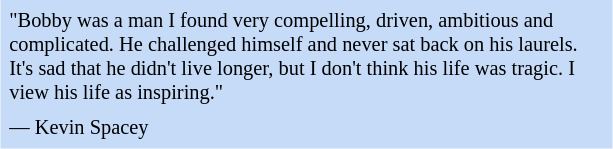<table class="toccolours" style="float: right; margin-left: 1em; margin-right: 2em; font-size: 85%; background:#c6dbf7; color:black; width:30em; max-width: 40%;" cellspacing="5">
<tr>
<td style="text-align: left;">"Bobby was a man I found very compelling, driven, ambitious and complicated. He challenged himself and never sat back on his laurels. It's sad that he didn't live longer, but I don't think his life was tragic. I view his life as inspiring."</td>
</tr>
<tr>
<td style="text-align: left;">— Kevin Spacey</td>
</tr>
</table>
